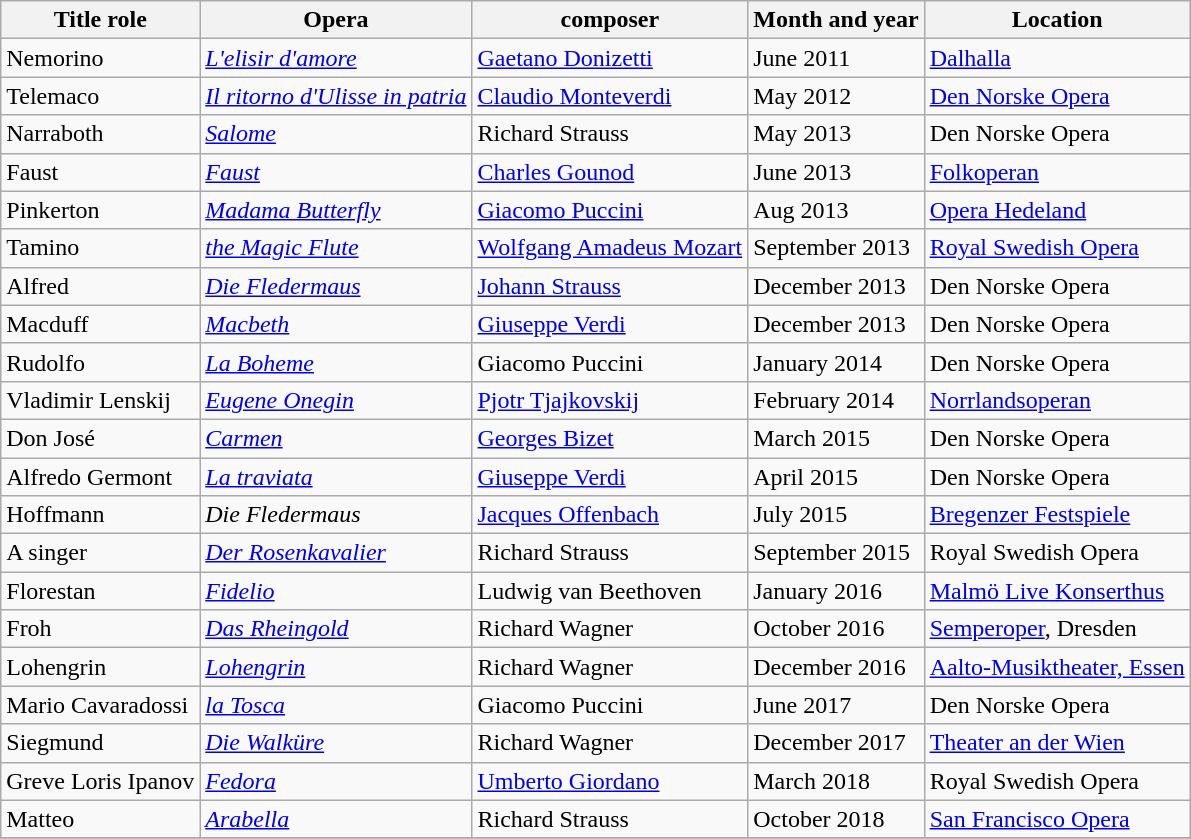<table class="wikitable">
<tr>
<th>Title role</th>
<th>Opera</th>
<th>composer</th>
<th>Month and year</th>
<th>Location</th>
</tr>
<tr>
<td>Nemorino</td>
<td><em><a href='#'>L'elisir d'amore</a></em></td>
<td><a href='#'>Gaetano Donizetti</a></td>
<td>June 2011</td>
<td><a href='#'>Dalhalla</a></td>
</tr>
<tr>
<td>Telemaco</td>
<td><em><a href='#'>Il ritorno d'Ulisse in patria</a></em></td>
<td><a href='#'>Claudio Monteverdi</a></td>
<td>May 2012</td>
<td><a href='#'>Den Norske Opera</a></td>
</tr>
<tr>
<td>Narraboth</td>
<td><em><a href='#'>Salome</a></em></td>
<td>Richard Strauss</td>
<td>May 2013</td>
<td>Den Norske Opera</td>
</tr>
<tr>
<td>Faust</td>
<td><em><a href='#'>Faust</a></em></td>
<td><a href='#'>Charles Gounod</a></td>
<td>June 2013</td>
<td><a href='#'>Folkoperan</a></td>
</tr>
<tr>
<td>Pinkerton</td>
<td><em><a href='#'>Madama Butterfly</a></em></td>
<td><a href='#'>Giacomo Puccini</a></td>
<td>Aug 2013</td>
<td><a href='#'>Opera Hedeland</a></td>
</tr>
<tr>
<td>Tamino</td>
<td><em><a href='#'>the Magic Flute</a></em></td>
<td><a href='#'>Wolfgang Amadeus Mozart</a></td>
<td>September 2013</td>
<td><a href='#'>Royal Swedish Opera</a></td>
</tr>
<tr>
<td>Alfred</td>
<td><em><a href='#'>Die Fledermaus</a></em></td>
<td><a href='#'>Johann Strauss</a></td>
<td>December 2013</td>
<td>Den Norske Opera</td>
</tr>
<tr>
<td>Macduff</td>
<td><em><a href='#'>Macbeth</a></em></td>
<td><a href='#'>Giuseppe Verdi</a></td>
<td>December 2013</td>
<td>Den Norske Opera</td>
</tr>
<tr>
<td>Rudolfo</td>
<td><em><a href='#'>La Boheme</a></em></td>
<td>Giacomo Puccini</td>
<td>January 2014</td>
<td>Den Norske Opera</td>
</tr>
<tr>
<td>Vladimir Lenskij</td>
<td><em><a href='#'>Eugene Onegin</a></em></td>
<td><a href='#'>Pjotr Tjajkovskij</a></td>
<td>February 2014</td>
<td><a href='#'>Norrlandsoperan</a></td>
</tr>
<tr>
<td>Don José</td>
<td><em><a href='#'>Carmen</a></em></td>
<td><a href='#'>Georges Bizet</a></td>
<td>March 2015</td>
<td>Den Norske Opera</td>
</tr>
<tr>
<td>Alfredo Germont</td>
<td><em><a href='#'>La traviata</a></em></td>
<td><a href='#'>Giuseppe Verdi</a></td>
<td>April 2015</td>
<td>Den Norske Opera</td>
</tr>
<tr>
<td>Hoffmann</td>
<td><em>Die Fledermaus</em></td>
<td><a href='#'>Jacques Offenbach</a></td>
<td>July 2015</td>
<td><a href='#'>Bregenzer Festspiele</a></td>
</tr>
<tr>
<td>A singer</td>
<td><em><a href='#'>Der Rosenkavalier</a></em></td>
<td>Richard Strauss</td>
<td>September 2015</td>
<td>Royal Swedish Opera</td>
</tr>
<tr>
<td>Florestan</td>
<td><em><a href='#'>Fidelio</a></em></td>
<td>Ludwig van Beethoven</td>
<td>January 2016</td>
<td><a href='#'>Malmö Live Konserthus</a></td>
</tr>
<tr>
<td>Froh</td>
<td><em><a href='#'>Das Rheingold</a></em></td>
<td>Richard Wagner</td>
<td>October 2016</td>
<td><a href='#'>Semperoper</a>, Dresden</td>
</tr>
<tr>
<td>Lohengrin</td>
<td><em><a href='#'>Lohengrin</a></em></td>
<td>Richard Wagner</td>
<td>December 2016</td>
<td><a href='#'>Aalto-Musiktheater, Essen</a></td>
</tr>
<tr>
<td>Mario Cavaradossi</td>
<td><em><a href='#'>la Tosca</a></em></td>
<td>Giacomo Puccini</td>
<td>June 2017</td>
<td>Den Norske Opera</td>
</tr>
<tr>
<td>Siegmund</td>
<td><em><a href='#'>Die Walküre</a></em></td>
<td>Richard Wagner</td>
<td>December 2017</td>
<td><a href='#'>Theater an der Wien</a></td>
</tr>
<tr>
<td>Greve Loris Ipanov</td>
<td><em><a href='#'>Fedora</a></em></td>
<td><a href='#'>Umberto Giordano</a></td>
<td>March 2018</td>
<td>Royal Swedish Opera</td>
</tr>
<tr>
<td>Matteo</td>
<td><em><a href='#'>Arabella</a></em></td>
<td>Richard Strauss</td>
<td>October 2018</td>
<td><a href='#'>San Francisco Opera</a></td>
</tr>
<tr>
</tr>
</table>
